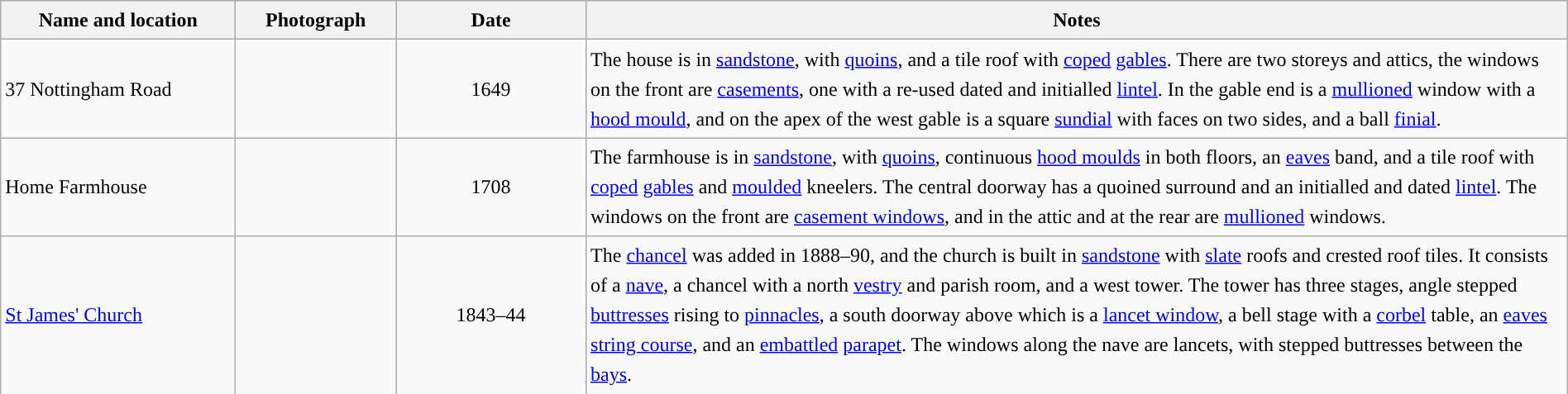<table class="wikitable sortable plainrowheaders" style="width:100%;border:0px;text-align:left;line-height:150%;">
<tr>
<th scope="col"  style="width:150px">Name and location</th>
<th scope="col"  style="width:100px" class="unsortable">Photograph</th>
<th scope="col"  style="width:120px">Date</th>
<th scope="col"  style="width:650px" class="unsortable">Notes</th>
</tr>
<tr>
<td>37 Nottingham Road<br><small></small></td>
<td></td>
<td align="center">1649</td>
<td>The house is in <a href='#'>sandstone</a>, with <a href='#'>quoins</a>, and a tile roof with <a href='#'>coped</a> <a href='#'>gables</a>.   There are two storeys and attics, the windows on the front are <a href='#'>casements</a>, one with a re-used dated and initialled <a href='#'>lintel</a>.  In the gable end is a <a href='#'>mullioned</a> window with a <a href='#'>hood mould</a>, and on the apex of the west gable is a square <a href='#'>sundial</a> with faces on two sides, and a ball <a href='#'>finial</a>.</td>
</tr>
<tr>
<td>Home Farmhouse<br><small></small></td>
<td></td>
<td align="center">1708</td>
<td>The farmhouse is in <a href='#'>sandstone</a>, with <a href='#'>quoins</a>, continuous <a href='#'>hood moulds</a> in both floors, an <a href='#'>eaves</a> band, and a tile roof with <a href='#'>coped</a> <a href='#'>gables</a> and <a href='#'>moulded</a> kneelers.  The central doorway has a quoined surround and an initialled and dated <a href='#'>lintel</a>.  The windows on the front are <a href='#'>casement windows</a>, and in the attic and at the rear are <a href='#'>mullioned</a> windows.</td>
</tr>
<tr>
<td><a href='#'>St James' Church</a><br><small></small></td>
<td></td>
<td align="center">1843–44</td>
<td>The <a href='#'>chancel</a> was added in 1888–90, and the church is built in <a href='#'>sandstone</a> with <a href='#'>slate</a> roofs and crested roof tiles.  It consists of a <a href='#'>nave</a>, a chancel with a north <a href='#'>vestry</a> and parish room, and a west tower.  The tower has three stages, angle stepped <a href='#'>buttresses</a> rising to <a href='#'>pinnacles</a>, a south doorway above which is a <a href='#'>lancet window</a>, a bell stage with a <a href='#'>corbel</a> table, an <a href='#'>eaves</a> <a href='#'>string course</a>, and an <a href='#'>embattled</a> <a href='#'>parapet</a>.  The windows along the nave are lancets, with stepped buttresses between the <a href='#'>bays</a>.</td>
</tr>
<tr>
</tr>
</table>
